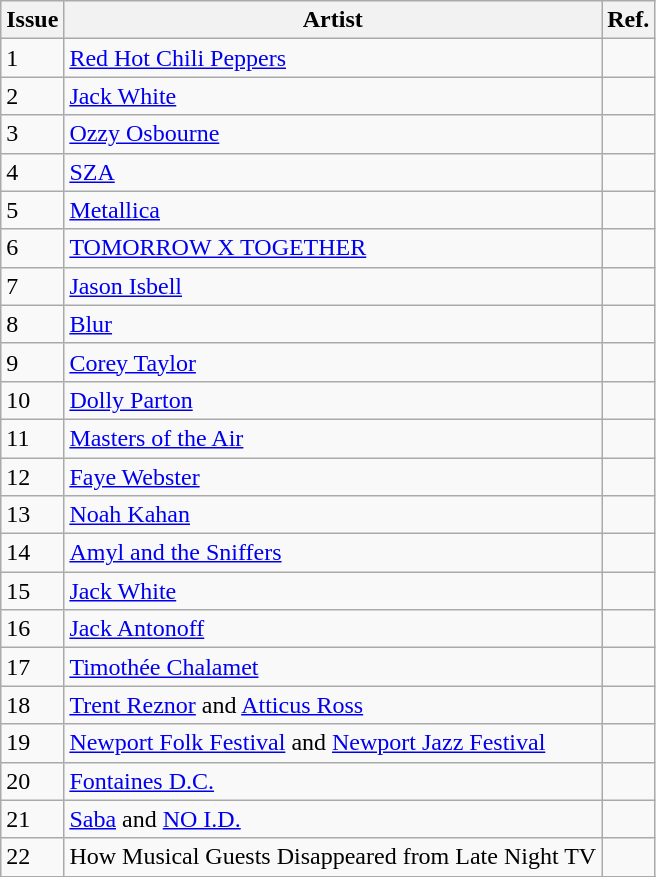<table class="wikitable sortable">
<tr>
<th bgcolor="#efefef">Issue</th>
<th bgcolor="#efefef" class=unsortable>Artist</th>
<th bgcolor="#efefef" class=unsortable>Ref.</th>
</tr>
<tr>
<td>1</td>
<td><a href='#'>Red Hot Chili Peppers</a></td>
<td align="center"></td>
</tr>
<tr>
<td>2</td>
<td><a href='#'>Jack White</a></td>
<td align="center"></td>
</tr>
<tr>
<td>3</td>
<td><a href='#'>Ozzy Osbourne</a></td>
<td align="center"></td>
</tr>
<tr>
<td>4</td>
<td><a href='#'>SZA</a></td>
<td align="center"></td>
</tr>
<tr>
<td>5</td>
<td><a href='#'>Metallica</a></td>
<td align="center"></td>
</tr>
<tr>
<td>6</td>
<td><a href='#'>TOMORROW X TOGETHER</a></td>
<td align="center"></td>
</tr>
<tr>
<td>7</td>
<td><a href='#'>Jason Isbell</a></td>
<td align="center"></td>
</tr>
<tr>
<td>8</td>
<td><a href='#'>Blur</a></td>
<td align="center"></td>
</tr>
<tr>
<td>9</td>
<td><a href='#'>Corey Taylor</a></td>
<td align="center"></td>
</tr>
<tr>
<td>10</td>
<td><a href='#'>Dolly Parton</a></td>
<td align="center"></td>
</tr>
<tr>
<td>11</td>
<td><a href='#'>Masters of the Air</a></td>
<td align="center"></td>
</tr>
<tr>
<td>12</td>
<td><a href='#'>Faye Webster</a></td>
<td align="center"></td>
</tr>
<tr>
<td>13</td>
<td><a href='#'>Noah Kahan</a></td>
<td align="center"></td>
</tr>
<tr>
<td>14</td>
<td><a href='#'>Amyl and the Sniffers</a></td>
<td align="center"></td>
</tr>
<tr>
<td>15</td>
<td><a href='#'>Jack White</a></td>
<td align="center"></td>
</tr>
<tr>
<td>16</td>
<td><a href='#'>Jack Antonoff</a></td>
<td align="center"></td>
</tr>
<tr>
<td>17</td>
<td><a href='#'>Timothée Chalamet</a></td>
<td align="center"></td>
</tr>
<tr>
<td>18</td>
<td><a href='#'>Trent Reznor</a> and <a href='#'>Atticus Ross</a></td>
<td align="center"></td>
</tr>
<tr>
<td>19</td>
<td><a href='#'>Newport Folk Festival</a> and <a href='#'>Newport Jazz Festival</a></td>
<td align="center"></td>
</tr>
<tr>
<td>20</td>
<td><a href='#'>Fontaines D.C.</a></td>
<td align="center"></td>
</tr>
<tr>
<td>21</td>
<td><a href='#'>Saba</a> and <a href='#'>NO I.D.</a></td>
<td align="center"></td>
</tr>
<tr>
<td>22</td>
<td>How Musical Guests Disappeared from Late Night TV</td>
<td align="center"></td>
</tr>
<tr>
</tr>
</table>
